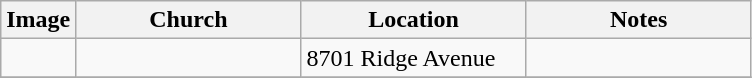<table class="wikitable">
<tr>
<th width="10%">Image</th>
<th width="30%">Church</th>
<th width="30%">Location</th>
<th width="30%">Notes</th>
</tr>
<tr>
<td></td>
<td></td>
<td>8701 Ridge Avenue</td>
<td></td>
</tr>
<tr>
</tr>
</table>
